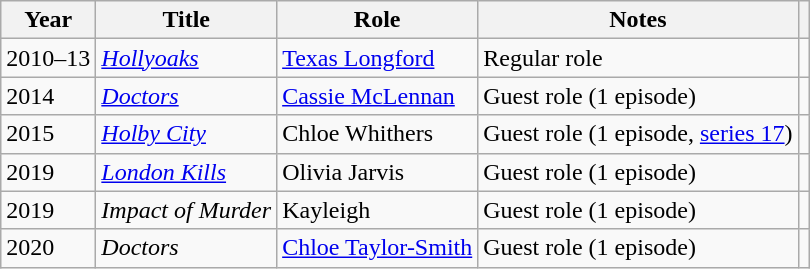<table class="wikitable sortable plainrowheaders">
<tr>
<th scope="col">Year</th>
<th scope="col">Title</th>
<th scope="col">Role</th>
<th scope="col" class="unsortable">Notes</th>
<th scope="col" class="unsortable"></th>
</tr>
<tr>
<td>2010–13</td>
<td><em><a href='#'>Hollyoaks</a></em></td>
<td><a href='#'>Texas Longford</a></td>
<td>Regular role</td>
<td style="text-align:center;"></td>
</tr>
<tr>
<td>2014</td>
<td><em><a href='#'>Doctors</a></em></td>
<td><a href='#'>Cassie McLennan</a></td>
<td>Guest role (1 episode)</td>
<td style="text-align:center;"></td>
</tr>
<tr>
<td>2015</td>
<td><em><a href='#'>Holby City</a></em></td>
<td>Chloe Whithers</td>
<td>Guest role (1 episode, <a href='#'>series 17</a>)</td>
<td style="text-align:center;"></td>
</tr>
<tr>
<td>2019</td>
<td><em><a href='#'>London Kills</a></em></td>
<td>Olivia Jarvis</td>
<td>Guest role (1 episode)</td>
<td style="text-align:center;"></td>
</tr>
<tr>
<td>2019</td>
<td><em>Impact of Murder</em></td>
<td>Kayleigh</td>
<td>Guest role (1 episode)</td>
<td style="text-align:center;"></td>
</tr>
<tr>
<td>2020</td>
<td><em>Doctors</em></td>
<td><a href='#'>Chloe Taylor-Smith</a></td>
<td>Guest role (1 episode)</td>
<td style="text-align:center;"></td>
</tr>
</table>
